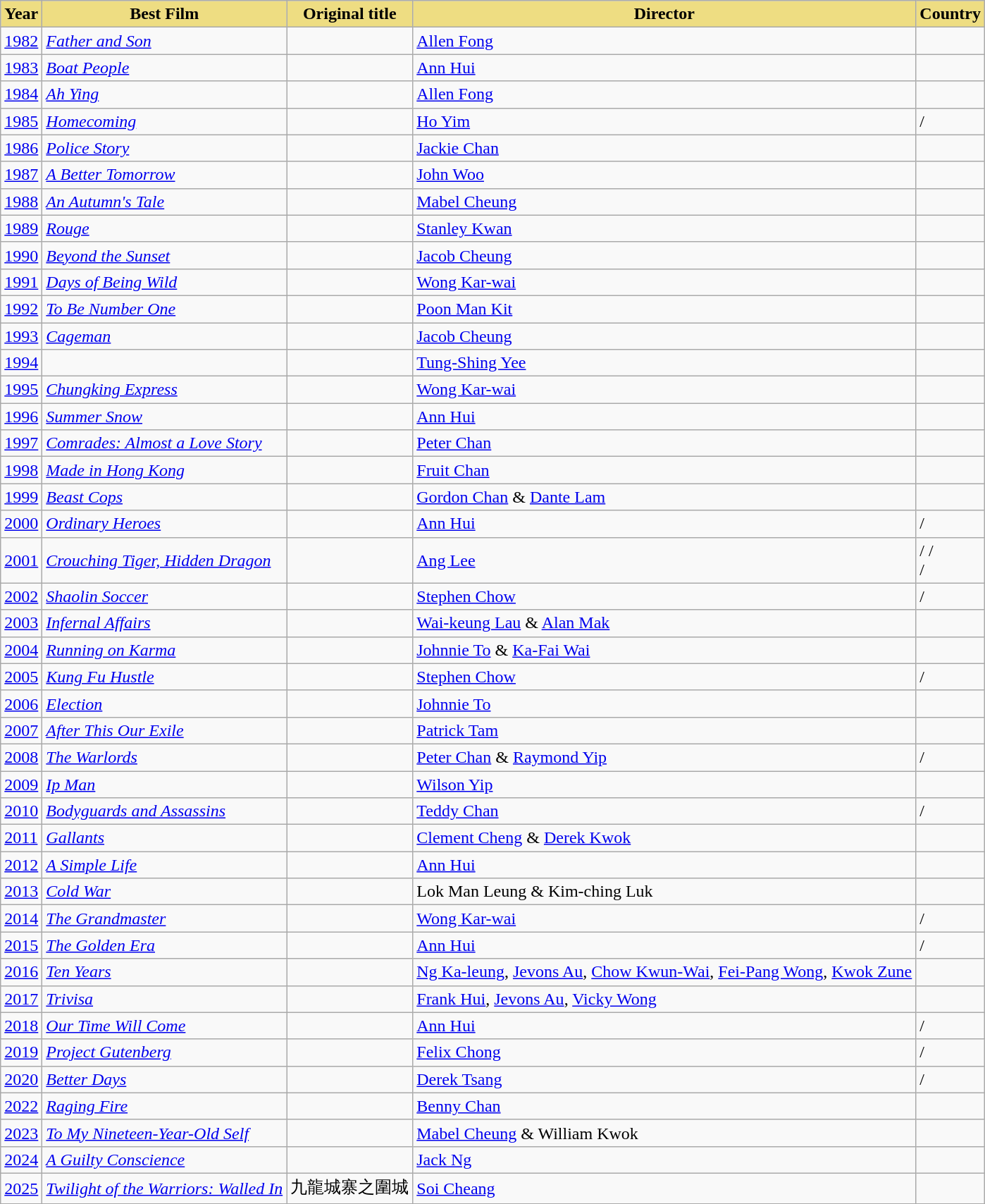<table class="wikitable sortable">
<tr>
<th style="background-color: #eedd82; color:black;">Year</th>
<th style="background-color: #eedd82; color:black;">Best Film</th>
<th style="background-color: #eedd82; color:black;">Original title</th>
<th style="background-color: #eedd82; color:black;">Director</th>
<th style="background-color: #eedd82; color:black;">Country</th>
</tr>
<tr>
<td><a href='#'>1982</a></td>
<td><em><a href='#'>Father and Son</a></em></td>
<td></td>
<td><a href='#'>Allen Fong</a></td>
<td></td>
</tr>
<tr>
<td><a href='#'>1983</a></td>
<td><em><a href='#'>Boat People</a></em></td>
<td></td>
<td><a href='#'>Ann Hui</a></td>
<td></td>
</tr>
<tr>
<td><a href='#'>1984</a></td>
<td><em><a href='#'>Ah Ying</a></em></td>
<td></td>
<td><a href='#'>Allen Fong</a></td>
<td></td>
</tr>
<tr>
<td><a href='#'>1985</a></td>
<td><em><a href='#'>Homecoming</a></em></td>
<td></td>
<td><a href='#'>Ho Yim</a></td>
<td> / </td>
</tr>
<tr>
<td><a href='#'>1986</a></td>
<td><em><a href='#'>Police Story</a></em></td>
<td></td>
<td><a href='#'>Jackie Chan</a></td>
<td></td>
</tr>
<tr>
<td><a href='#'>1987</a></td>
<td><em><a href='#'>A Better Tomorrow</a></em></td>
<td></td>
<td><a href='#'>John Woo</a></td>
<td></td>
</tr>
<tr>
<td><a href='#'>1988</a></td>
<td><em><a href='#'>An Autumn's Tale</a></em></td>
<td></td>
<td><a href='#'>Mabel Cheung</a></td>
<td></td>
</tr>
<tr>
<td><a href='#'>1989</a></td>
<td><em><a href='#'>Rouge</a></em></td>
<td></td>
<td><a href='#'>Stanley Kwan</a></td>
<td></td>
</tr>
<tr>
<td><a href='#'>1990</a></td>
<td><em><a href='#'>Beyond the Sunset</a></em></td>
<td></td>
<td><a href='#'>Jacob Cheung</a></td>
<td></td>
</tr>
<tr>
<td><a href='#'>1991</a></td>
<td><em><a href='#'>Days of Being Wild</a></em></td>
<td></td>
<td><a href='#'>Wong Kar-wai</a></td>
<td></td>
</tr>
<tr>
<td><a href='#'>1992</a></td>
<td><em><a href='#'>To Be Number One</a></em></td>
<td></td>
<td><a href='#'>Poon Man Kit</a></td>
<td></td>
</tr>
<tr>
<td><a href='#'>1993</a></td>
<td><em><a href='#'>Cageman</a></em></td>
<td></td>
<td><a href='#'>Jacob Cheung</a></td>
<td></td>
</tr>
<tr>
<td><a href='#'>1994</a></td>
<td></td>
<td></td>
<td><a href='#'>Tung-Shing Yee</a></td>
<td></td>
</tr>
<tr>
<td><a href='#'>1995</a></td>
<td><em><a href='#'>Chungking Express</a></em></td>
<td></td>
<td><a href='#'>Wong Kar-wai</a></td>
<td></td>
</tr>
<tr>
<td><a href='#'>1996</a></td>
<td><em><a href='#'>Summer Snow</a></em></td>
<td></td>
<td><a href='#'>Ann Hui</a></td>
<td></td>
</tr>
<tr>
<td><a href='#'>1997</a></td>
<td><em><a href='#'>Comrades: Almost a Love Story</a></em></td>
<td></td>
<td><a href='#'>Peter Chan</a></td>
<td></td>
</tr>
<tr>
<td><a href='#'>1998</a></td>
<td><em><a href='#'>Made in Hong Kong</a></em></td>
<td></td>
<td><a href='#'>Fruit Chan</a></td>
<td></td>
</tr>
<tr>
<td><a href='#'>1999</a></td>
<td><em><a href='#'>Beast Cops</a></em></td>
<td></td>
<td><a href='#'>Gordon Chan</a> & <a href='#'>Dante Lam</a></td>
<td></td>
</tr>
<tr>
<td><a href='#'>2000</a></td>
<td><em><a href='#'>Ordinary Heroes</a></em></td>
<td></td>
<td><a href='#'>Ann Hui</a></td>
<td> / </td>
</tr>
<tr>
<td><a href='#'>2001</a></td>
<td><em><a href='#'>Crouching Tiger, Hidden Dragon</a></em></td>
<td></td>
<td><a href='#'>Ang Lee</a></td>
<td> /  / <br> / </td>
</tr>
<tr>
<td><a href='#'>2002</a></td>
<td><em><a href='#'>Shaolin Soccer</a></em></td>
<td></td>
<td><a href='#'>Stephen Chow</a></td>
<td> / </td>
</tr>
<tr>
<td><a href='#'>2003</a></td>
<td><em><a href='#'>Infernal Affairs</a></em></td>
<td></td>
<td><a href='#'>Wai-keung Lau</a> & <a href='#'>Alan Mak</a></td>
<td></td>
</tr>
<tr>
<td><a href='#'>2004</a></td>
<td><em><a href='#'>Running on Karma</a></em></td>
<td></td>
<td><a href='#'>Johnnie To</a> & <a href='#'>Ka-Fai Wai</a></td>
<td></td>
</tr>
<tr>
<td><a href='#'>2005</a></td>
<td><em><a href='#'>Kung Fu Hustle</a></em></td>
<td></td>
<td><a href='#'>Stephen Chow</a></td>
<td> / </td>
</tr>
<tr>
<td><a href='#'>2006</a></td>
<td><em><a href='#'>Election</a></em></td>
<td></td>
<td><a href='#'>Johnnie To</a></td>
<td></td>
</tr>
<tr>
<td><a href='#'>2007</a></td>
<td><em><a href='#'>After This Our Exile</a></em></td>
<td></td>
<td><a href='#'>Patrick Tam</a></td>
<td></td>
</tr>
<tr>
<td><a href='#'>2008</a></td>
<td><em><a href='#'>The Warlords</a></em></td>
<td></td>
<td><a href='#'>Peter Chan</a> & <a href='#'>Raymond Yip</a></td>
<td> / </td>
</tr>
<tr>
<td><a href='#'>2009</a></td>
<td><em><a href='#'>Ip Man</a></em></td>
<td></td>
<td><a href='#'>Wilson Yip</a></td>
<td></td>
</tr>
<tr>
<td><a href='#'>2010</a></td>
<td><em><a href='#'>Bodyguards and Assassins</a></em></td>
<td></td>
<td><a href='#'>Teddy Chan</a></td>
<td> / </td>
</tr>
<tr>
<td><a href='#'>2011</a></td>
<td><em><a href='#'>Gallants</a></em></td>
<td></td>
<td><a href='#'>Clement Cheng</a> & <a href='#'>Derek Kwok</a></td>
<td></td>
</tr>
<tr>
<td><a href='#'>2012</a></td>
<td><em><a href='#'>A Simple Life</a></em></td>
<td></td>
<td><a href='#'>Ann Hui</a></td>
<td></td>
</tr>
<tr>
<td><a href='#'>2013</a></td>
<td><em><a href='#'>Cold War</a></em></td>
<td></td>
<td>Lok Man Leung & Kim-ching Luk</td>
<td></td>
</tr>
<tr>
<td><a href='#'>2014</a></td>
<td><em><a href='#'>The Grandmaster</a></em></td>
<td></td>
<td><a href='#'>Wong Kar-wai</a></td>
<td> / </td>
</tr>
<tr>
<td><a href='#'>2015</a></td>
<td><em><a href='#'>The Golden Era</a></em></td>
<td></td>
<td><a href='#'>Ann Hui</a></td>
<td> / </td>
</tr>
<tr>
<td><a href='#'>2016</a></td>
<td><em><a href='#'>Ten Years</a></em></td>
<td></td>
<td><a href='#'>Ng Ka-leung</a>, <a href='#'>Jevons Au</a>, <a href='#'>Chow Kwun-Wai</a>, <a href='#'>Fei-Pang Wong</a>, <a href='#'>Kwok Zune</a></td>
<td></td>
</tr>
<tr>
<td><a href='#'>2017</a></td>
<td><em><a href='#'>Trivisa</a></em></td>
<td></td>
<td><a href='#'>Frank Hui</a>, <a href='#'>Jevons Au</a>, <a href='#'>Vicky Wong</a></td>
<td></td>
</tr>
<tr>
<td><a href='#'>2018</a></td>
<td><em><a href='#'>Our Time Will Come</a></em></td>
<td></td>
<td><a href='#'>Ann Hui</a></td>
<td> / </td>
</tr>
<tr>
<td><a href='#'>2019</a></td>
<td><em><a href='#'>Project Gutenberg</a></em></td>
<td></td>
<td><a href='#'>Felix Chong</a></td>
<td> / </td>
</tr>
<tr>
<td><a href='#'>2020</a></td>
<td><em><a href='#'>Better Days</a></em></td>
<td></td>
<td><a href='#'>Derek Tsang</a></td>
<td> / </td>
</tr>
<tr>
<td><a href='#'>2022</a></td>
<td><em><a href='#'>Raging Fire</a></em></td>
<td></td>
<td><a href='#'>Benny Chan</a></td>
<td></td>
</tr>
<tr>
<td><a href='#'>2023</a></td>
<td><em><a href='#'>To My Nineteen-Year-Old Self</a></em></td>
<td></td>
<td><a href='#'>Mabel Cheung</a> & William Kwok</td>
<td></td>
</tr>
<tr>
<td><a href='#'>2024</a></td>
<td><em><a href='#'>A Guilty Conscience</a></em></td>
<td></td>
<td><a href='#'>Jack Ng</a></td>
<td></td>
</tr>
<tr>
<td><a href='#'>2025</a></td>
<td><em><a href='#'>Twilight of the Warriors: Walled In</a></em></td>
<td>九龍城寨之圍城</td>
<td><a href='#'>Soi Cheang</a></td>
<td></td>
</tr>
<tr>
</tr>
</table>
